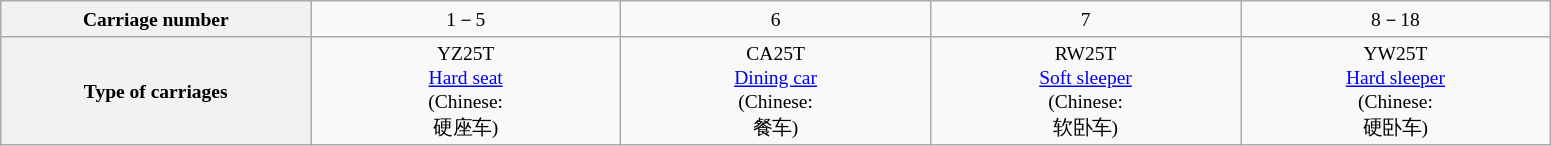<table class="wikitable" style="text-align: center; font-size: small;">
<tr>
<th>Carriage number</th>
<td>1－5</td>
<td>6</td>
<td>7</td>
<td>8－18</td>
</tr>
<tr>
<th style="width: 10%;">Type of carriages</th>
<td style="width: 10%;">YZ25T<br><a href='#'>Hard seat</a><br>(Chinese:<br>硬座车)</td>
<td style="width: 10%;">CA25T<br><a href='#'>Dining car</a><br>(Chinese:<br>餐车)</td>
<td style="width: 10%;">RW25T<br><a href='#'>Soft sleeper</a><br>(Chinese:<br>软卧车)</td>
<td style="width: 10%;">YW25T<br><a href='#'>Hard sleeper</a><br>(Chinese:<br>硬卧车)</td>
</tr>
</table>
